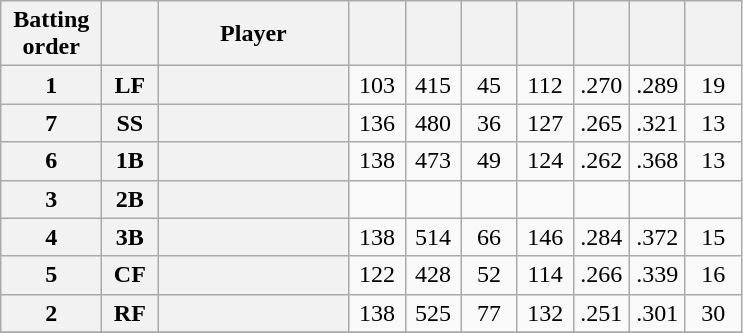<table class="wikitable sortable plainrowheaders" style="text-align:center;">
<tr>
<th scope="col" width="60px">Batting order</th>
<th scope="col" width="30px"></th>
<th scope="col" width="120px">Player</th>
<th scope="col" width="30px"></th>
<th scope="col" width="30px"></th>
<th scope="col" width="30px"></th>
<th scope="col" width="30px"></th>
<th scope="col" width="30px"></th>
<th scope="col" width="30px"></th>
<th scope="col" width="30px"></th>
</tr>
<tr>
<th scope="row" style="text-align:center">1</th>
<th>LF</th>
<th></th>
<td>103</td>
<td>415</td>
<td>45</td>
<td>112</td>
<td>.270</td>
<td>.289</td>
<td>19</td>
</tr>
<tr>
<th scope="row" style="text-align:center">7</th>
<th>SS</th>
<th></th>
<td>136</td>
<td>480</td>
<td>36</td>
<td>127</td>
<td>.265</td>
<td>.321</td>
<td>13</td>
</tr>
<tr>
<th scope="row" style="text-align:center">6</th>
<th>1B</th>
<th></th>
<td>138</td>
<td>473</td>
<td>49</td>
<td>124</td>
<td>.262</td>
<td>.368</td>
<td>13</td>
</tr>
<tr>
<th scope="row" style="text-align:center">3</th>
<th>2B</th>
<th></th>
<td></td>
<td></td>
<td></td>
<td></td>
<td></td>
<td></td>
<td></td>
</tr>
<tr>
<th scope="row" style="text-align:center">4</th>
<th>3B</th>
<th></th>
<td>138</td>
<td>514</td>
<td>66</td>
<td>146</td>
<td>.284</td>
<td>.372</td>
<td>15</td>
</tr>
<tr>
<th scope="row" style="text-align:center">5</th>
<th>CF</th>
<th></th>
<td>122</td>
<td>428</td>
<td>52</td>
<td>114</td>
<td>.266</td>
<td>.339</td>
<td>16</td>
</tr>
<tr>
<th scope="row" style="text-align:center">2</th>
<th>RF</th>
<th></th>
<td>138</td>
<td>525</td>
<td>77</td>
<td>132</td>
<td>.251</td>
<td>.301</td>
<td>30</td>
</tr>
<tr>
</tr>
</table>
